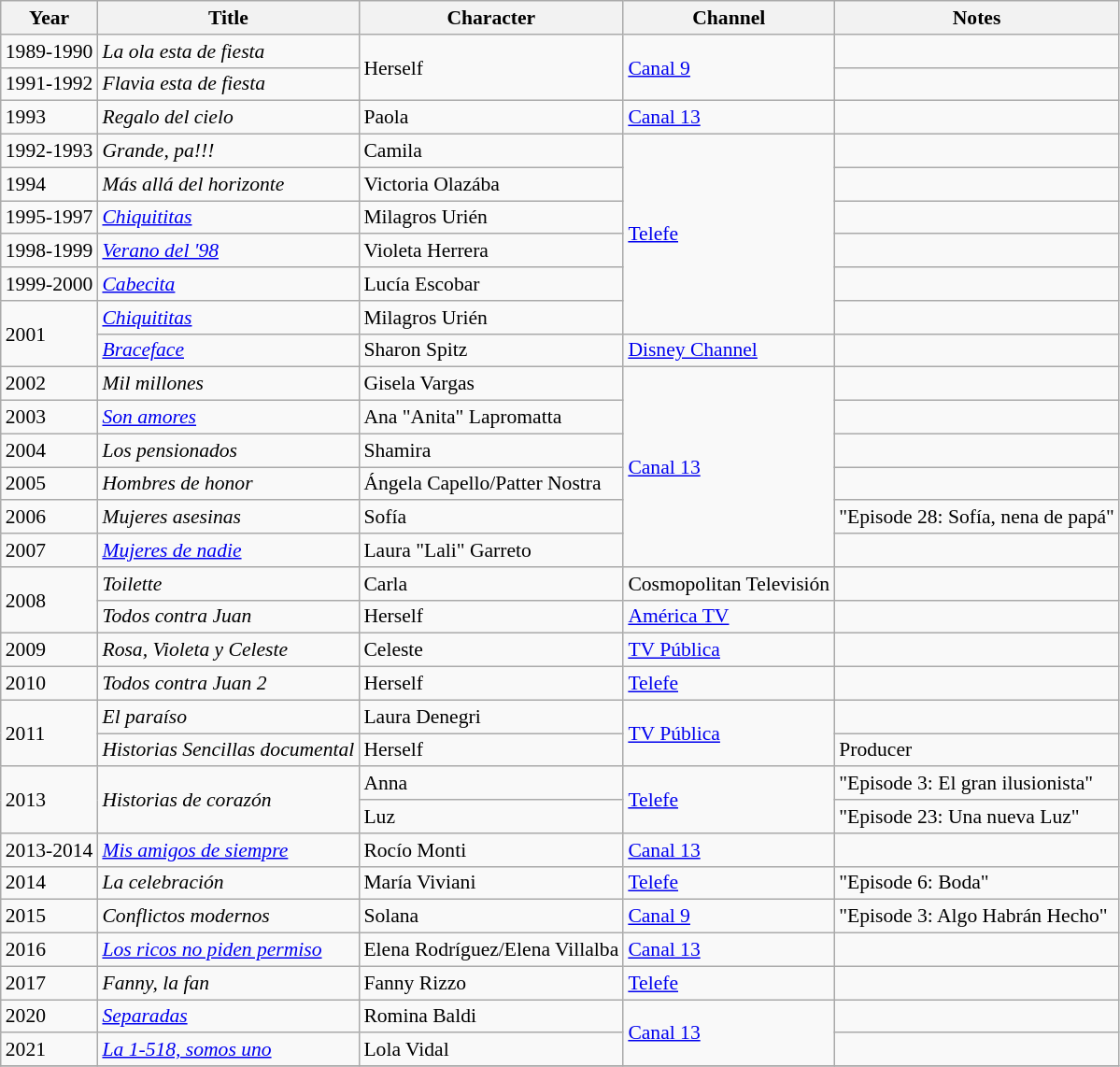<table class="wikitable" style="font-size: 90%;">
<tr>
<th>Year</th>
<th>Title</th>
<th>Character</th>
<th>Channel</th>
<th>Notes</th>
</tr>
<tr>
<td>1989-1990</td>
<td><em>La ola esta de fiesta</em></td>
<td rowspan="2">Herself</td>
<td rowspan="2"><a href='#'>Canal 9</a></td>
<td></td>
</tr>
<tr>
<td>1991-1992</td>
<td><em>Flavia esta de fiesta</em></td>
<td></td>
</tr>
<tr>
<td>1993</td>
<td><em>Regalo del cielo</em></td>
<td>Paola</td>
<td><a href='#'>Canal 13</a></td>
<td></td>
</tr>
<tr>
<td>1992-1993</td>
<td><em>Grande, pa!!!</em></td>
<td>Camila</td>
<td rowspan="6"><a href='#'>Telefe</a></td>
<td></td>
</tr>
<tr>
<td>1994</td>
<td><em>Más allá del horizonte</em></td>
<td>Victoria Olazába</td>
<td></td>
</tr>
<tr>
<td>1995-1997</td>
<td><em><a href='#'>Chiquititas</a></em></td>
<td>Milagros Urién</td>
<td></td>
</tr>
<tr>
<td>1998-1999</td>
<td><em><a href='#'>Verano del '98</a></em></td>
<td>Violeta Herrera</td>
<td></td>
</tr>
<tr>
<td>1999-2000</td>
<td><em><a href='#'>Cabecita</a></em></td>
<td>Lucía Escobar</td>
<td></td>
</tr>
<tr>
<td rowspan="2">2001</td>
<td><em><a href='#'>Chiquititas</a></em></td>
<td>Milagros Urién</td>
<td></td>
</tr>
<tr>
<td><em><a href='#'>Braceface</a></em></td>
<td>Sharon Spitz</td>
<td><a href='#'>Disney Channel</a></td>
<td></td>
</tr>
<tr>
<td>2002</td>
<td><em>Mil millones</em></td>
<td>Gisela Vargas</td>
<td rowspan="6"><a href='#'>Canal 13</a></td>
<td></td>
</tr>
<tr>
<td>2003</td>
<td><em><a href='#'>Son amores</a></em></td>
<td>Ana "Anita" Lapromatta</td>
<td></td>
</tr>
<tr>
<td>2004</td>
<td><em>Los pensionados</em></td>
<td>Shamira</td>
<td></td>
</tr>
<tr>
<td>2005</td>
<td><em>Hombres de honor</em></td>
<td>Ángela Capello/Patter Nostra</td>
<td></td>
</tr>
<tr>
<td>2006</td>
<td><em>Mujeres asesinas</em></td>
<td>Sofía</td>
<td>"Episode 28: Sofía, nena de papá"</td>
</tr>
<tr>
<td>2007</td>
<td><em><a href='#'>Mujeres de nadie</a></em></td>
<td>Laura "Lali" Garreto</td>
<td></td>
</tr>
<tr>
<td rowspan="2">2008</td>
<td><em>Toilette</em></td>
<td>Carla</td>
<td>Cosmopolitan Televisión</td>
<td></td>
</tr>
<tr>
<td><em>Todos contra Juan</em></td>
<td>Herself</td>
<td><a href='#'>América TV</a></td>
<td></td>
</tr>
<tr>
<td>2009</td>
<td><em>Rosa, Violeta y Celeste</em></td>
<td>Celeste</td>
<td><a href='#'>TV Pública</a></td>
<td></td>
</tr>
<tr>
<td>2010</td>
<td><em>Todos contra Juan 2</em></td>
<td>Herself</td>
<td><a href='#'>Telefe</a></td>
<td></td>
</tr>
<tr>
<td rowspan="2">2011</td>
<td><em>El paraíso</em></td>
<td>Laura Denegri</td>
<td rowspan="2"><a href='#'>TV Pública</a></td>
<td></td>
</tr>
<tr>
<td><em>Historias Sencillas documental</em></td>
<td>Herself</td>
<td>Producer</td>
</tr>
<tr>
<td rowspan="2">2013</td>
<td rowspan="2"><em>Historias de corazón</em></td>
<td>Anna</td>
<td rowspan="2"><a href='#'>Telefe</a></td>
<td>"Episode 3: El gran ilusionista"</td>
</tr>
<tr>
<td>Luz</td>
<td>"Episode 23: Una nueva Luz"</td>
</tr>
<tr>
<td>2013-2014</td>
<td><em><a href='#'>Mis amigos de siempre</a></em></td>
<td>Rocío Monti</td>
<td><a href='#'>Canal 13</a></td>
<td></td>
</tr>
<tr>
<td>2014</td>
<td><em>La celebración</em></td>
<td>María Viviani</td>
<td><a href='#'>Telefe</a></td>
<td>"Episode 6: Boda"</td>
</tr>
<tr>
<td>2015</td>
<td><em>Conflictos modernos</em></td>
<td>Solana</td>
<td><a href='#'>Canal 9</a></td>
<td>"Episode 3: Algo Habrán Hecho"</td>
</tr>
<tr>
<td>2016</td>
<td><em><a href='#'>Los ricos no piden permiso</a></em></td>
<td>Elena Rodríguez/Elena Villalba</td>
<td><a href='#'>Canal 13</a></td>
<td></td>
</tr>
<tr>
<td>2017</td>
<td><em>Fanny, la fan</em></td>
<td>Fanny Rizzo</td>
<td><a href='#'>Telefe</a></td>
<td></td>
</tr>
<tr>
<td>2020</td>
<td><em><a href='#'>Separadas</a></em></td>
<td>Romina Baldi</td>
<td rowspan="2"><a href='#'>Canal 13</a></td>
<td></td>
</tr>
<tr>
<td>2021</td>
<td><em><a href='#'>La 1-518, somos uno</a></em></td>
<td>Lola Vidal</td>
<td></td>
</tr>
<tr>
</tr>
</table>
